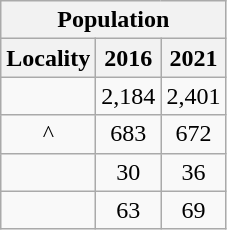<table class="wikitable" style="text-align:center;">
<tr>
<th colspan="3" style="text-align:center;  font-weight:bold">Population</th>
</tr>
<tr>
<th style="text-align:center; background:  font-weight:bold">Locality</th>
<th style="text-align:center; background:  font-weight:bold"><strong>2016</strong></th>
<th style="text-align:center; background:  font-weight:bold"><strong>2021</strong></th>
</tr>
<tr>
<td></td>
<td>2,184</td>
<td>2,401</td>
</tr>
<tr>
<td>^</td>
<td>683</td>
<td>672</td>
</tr>
<tr>
<td></td>
<td>30</td>
<td>36</td>
</tr>
<tr>
<td></td>
<td>63</td>
<td>69</td>
</tr>
</table>
